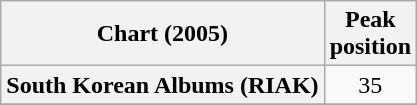<table class="wikitable plainrowheaders">
<tr>
<th>Chart (2005)</th>
<th>Peak<br>position</th>
</tr>
<tr>
<th scope="row">South Korean Albums (RIAK)</th>
<td align="center">35</td>
</tr>
<tr>
</tr>
</table>
